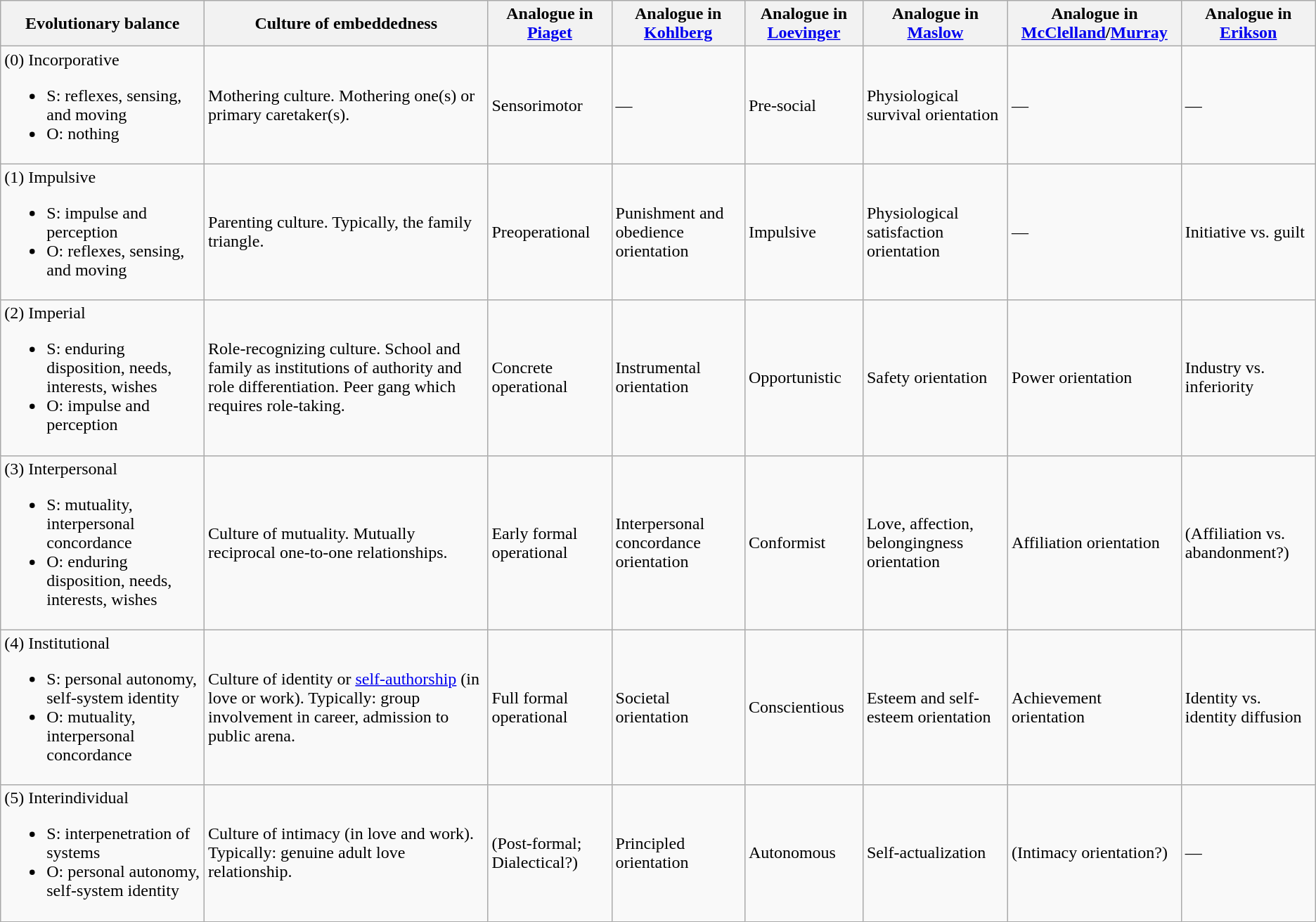<table class="wikitable">
<tr>
<th>Evolutionary balance</th>
<th>Culture of embeddedness</th>
<th>Analogue in <a href='#'>Piaget</a></th>
<th>Analogue in <a href='#'>Kohlberg</a></th>
<th>Analogue in <a href='#'>Loevinger</a></th>
<th>Analogue in <a href='#'>Maslow</a></th>
<th>Analogue in <a href='#'>McClelland</a>/<a href='#'>Murray</a></th>
<th>Analogue in <a href='#'>Erikson</a></th>
</tr>
<tr>
<td>(0) Incorporative<br><ul><li>S: reflexes, sensing, and moving</li><li>O: nothing</li></ul></td>
<td>Mothering culture. Mothering one(s) or primary caretaker(s).</td>
<td>Sensorimotor</td>
<td>—</td>
<td>Pre-social</td>
<td>Physiological survival orientation</td>
<td>—</td>
<td>—</td>
</tr>
<tr>
<td>(1) Impulsive<br><ul><li>S: impulse and perception</li><li>O: reflexes, sensing, and moving</li></ul></td>
<td>Parenting culture. Typically, the family triangle.</td>
<td>Preoperational</td>
<td>Punishment and obedience orientation</td>
<td>Impulsive</td>
<td>Physiological satisfaction orientation</td>
<td>—</td>
<td>Initiative vs. guilt</td>
</tr>
<tr>
<td>(2) Imperial<br><ul><li>S: enduring disposition, needs, interests, wishes</li><li>O: impulse and perception</li></ul></td>
<td>Role-recognizing culture. School and family as institutions of authority and role differentiation. Peer gang which requires role-taking.</td>
<td>Concrete operational</td>
<td>Instrumental orientation</td>
<td>Opportunistic</td>
<td>Safety orientation</td>
<td>Power orientation</td>
<td>Industry vs. inferiority</td>
</tr>
<tr>
<td>(3) Interpersonal<br><ul><li>S: mutuality, interpersonal concordance</li><li>O: enduring disposition, needs, interests, wishes</li></ul></td>
<td>Culture of mutuality. Mutually reciprocal one-to-one relationships.</td>
<td>Early formal operational</td>
<td>Interpersonal concordance orientation</td>
<td>Conformist</td>
<td>Love, affection, belongingness orientation</td>
<td>Affiliation orientation</td>
<td>(Affiliation vs. abandonment?)</td>
</tr>
<tr>
<td>(4) Institutional<br><ul><li>S: personal autonomy, self-system identity</li><li>O: mutuality, interpersonal concordance</li></ul></td>
<td>Culture of identity or <a href='#'>self-authorship</a> (in love or work). Typically: group involvement in career, admission to public arena.</td>
<td>Full formal operational</td>
<td>Societal orientation</td>
<td>Conscientious</td>
<td>Esteem and self-esteem orientation</td>
<td>Achievement orientation</td>
<td>Identity vs. identity diffusion</td>
</tr>
<tr>
<td>(5) Interindividual<br><ul><li>S: interpenetration of systems</li><li>O: personal autonomy, self-system identity</li></ul></td>
<td>Culture of intimacy (in love and work). Typically: genuine adult love relationship.</td>
<td>(Post-formal; Dialectical?)</td>
<td>Principled orientation</td>
<td>Autonomous</td>
<td>Self-actualization</td>
<td>(Intimacy orientation?)</td>
<td>—</td>
</tr>
</table>
